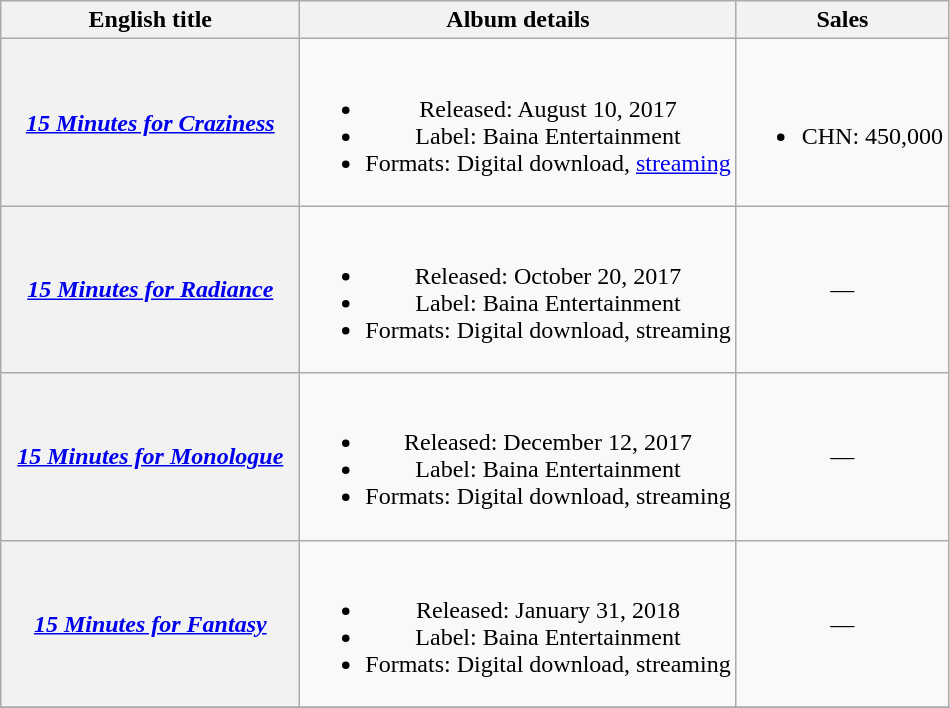<table class="wikitable plainrowheaders" style="text-align:center;">
<tr>
<th scope="col" style="width:12em;">English title</th>
<th scope="col">Album details</th>
<th scope="col">Sales</th>
</tr>
<tr>
<th scope="row"><em><a href='#'>15 Minutes for Craziness</a></em></th>
<td><br><ul><li>Released: August 10, 2017</li><li>Label: Baina Entertainment</li><li>Formats: Digital download, <a href='#'>streaming</a></li></ul></td>
<td><br><ul><li>CHN: 450,000 </li></ul></td>
</tr>
<tr>
<th scope="row"><em><a href='#'>15 Minutes for Radiance</a></em></th>
<td><br><ul><li>Released: October 20, 2017</li><li>Label: Baina Entertainment</li><li>Formats: Digital download, streaming</li></ul></td>
<td>—</td>
</tr>
<tr>
<th scope="row"><em><a href='#'>15 Minutes for Monologue</a></em></th>
<td><br><ul><li>Released: December 12, 2017</li><li>Label: Baina Entertainment</li><li>Formats: Digital download, streaming</li></ul></td>
<td>—</td>
</tr>
<tr>
<th scope="row"><em><a href='#'>15 Minutes for Fantasy</a></em></th>
<td><br><ul><li>Released: January 31, 2018</li><li>Label: Baina Entertainment</li><li>Formats: Digital download, streaming</li></ul></td>
<td>—</td>
</tr>
<tr>
</tr>
</table>
